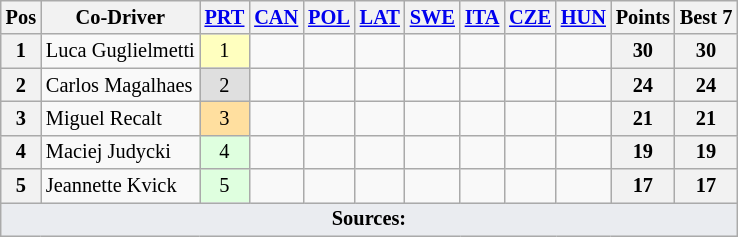<table class="wikitable" style="font-size: 85%; text-align: center">
<tr valign="top">
<th valign="middle">Pos</th>
<th valign="middle">Co-Driver</th>
<th><a href='#'>PRT</a><br></th>
<th><a href='#'>CAN</a><br></th>
<th><a href='#'>POL</a><br></th>
<th><a href='#'>LAT</a><br></th>
<th><a href='#'>SWE</a><br></th>
<th><a href='#'>ITA</a><br></th>
<th><a href='#'>CZE</a><br></th>
<th><a href='#'>HUN</a><br></th>
<th valign="middle">Points</th>
<th valign="middle">Best 7</th>
</tr>
<tr>
<th>1</th>
<td align=left> Luca Guglielmetti</td>
<td style="background:#FFFFBF;">1</td>
<td></td>
<td></td>
<td></td>
<td></td>
<td></td>
<td></td>
<td></td>
<th>30</th>
<th>30</th>
</tr>
<tr>
<th>2</th>
<td align="left"> Carlos Magalhaes</td>
<td style="background:#DFDFDF;">2</td>
<td></td>
<td></td>
<td></td>
<td></td>
<td></td>
<td></td>
<td></td>
<th>24</th>
<th>24</th>
</tr>
<tr>
<th>3</th>
<td align="left"> Miguel Recalt</td>
<td style="background:#FFDF9F;">3</td>
<td></td>
<td></td>
<td></td>
<td></td>
<td></td>
<td></td>
<td></td>
<th>21</th>
<th>21</th>
</tr>
<tr>
<th>4</th>
<td align="left"> Maciej Judycki</td>
<td style="background:#DFFFDF;">4</td>
<td></td>
<td></td>
<td></td>
<td></td>
<td></td>
<td></td>
<td></td>
<th>19</th>
<th>19</th>
</tr>
<tr>
<th>5</th>
<td align="left"> Jeannette Kvick</td>
<td style="background:#DFFFDF;">5</td>
<td></td>
<td></td>
<td></td>
<td></td>
<td></td>
<td></td>
<td></td>
<th>17</th>
<th>17</th>
</tr>
<tr>
<td colspan="12" style="background-color:#EAECF0;text-align:center"><strong>Sources:</strong></td>
</tr>
</table>
